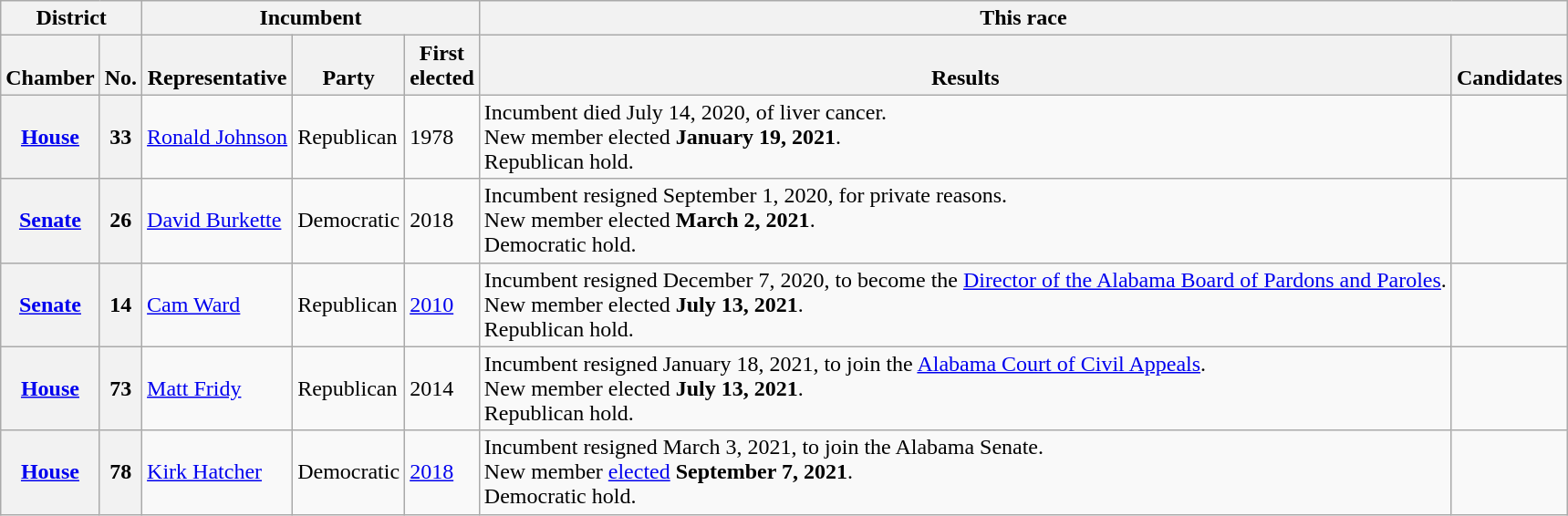<table class="wikitable sortable">
<tr valign=bottom>
<th colspan="2">District</th>
<th colspan="3">Incumbent</th>
<th colspan="2">This race</th>
</tr>
<tr valign=bottom>
<th>Chamber</th>
<th>No.</th>
<th>Representative</th>
<th>Party</th>
<th>First<br>elected</th>
<th>Results</th>
<th>Candidates</th>
</tr>
<tr>
<th><a href='#'>House</a></th>
<th>33</th>
<td><a href='#'>Ronald Johnson</a></td>
<td>Republican</td>
<td>1978</td>
<td>Incumbent died July 14, 2020, of liver cancer.<br>New member elected <strong>January 19, 2021</strong>.<br>Republican hold.</td>
<td nowrap></td>
</tr>
<tr>
<th><a href='#'>Senate</a></th>
<th>26</th>
<td><a href='#'>David Burkette</a></td>
<td>Democratic</td>
<td>2018<br></td>
<td>Incumbent resigned September 1, 2020, for private reasons.<br>New member elected <strong>March 2, 2021</strong>.<br>Democratic hold.</td>
<td nowrap></td>
</tr>
<tr>
<th><a href='#'>Senate</a></th>
<th>14</th>
<td><a href='#'>Cam Ward</a></td>
<td>Republican</td>
<td><a href='#'>2010</a></td>
<td>Incumbent resigned December 7, 2020, to become the <a href='#'>Director of the Alabama Board of Pardons and Paroles</a>.<br>New member elected <strong>July 13, 2021</strong>.<br>Republican hold.</td>
<td nowrap></td>
</tr>
<tr>
<th><a href='#'>House</a></th>
<th>73</th>
<td><a href='#'>Matt Fridy</a></td>
<td>Republican</td>
<td>2014</td>
<td>Incumbent resigned January 18, 2021, to join the <a href='#'>Alabama Court of Civil Appeals</a>.<br>New member elected <strong>July 13, 2021</strong>.<br>Republican hold.</td>
<td nowrap></td>
</tr>
<tr>
<th><a href='#'>House</a></th>
<th>78</th>
<td><a href='#'>Kirk Hatcher</a></td>
<td>Democratic</td>
<td><a href='#'>2018</a></td>
<td>Incumbent resigned March 3, 2021, to join the Alabama Senate.<br>New member <a href='#'>elected</a> <strong>September 7, 2021</strong>.<br>Democratic hold.</td>
<td nowrap></td>
</tr>
</table>
